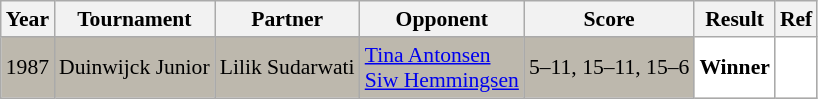<table class="sortable wikitable" style="font-size: 90%">
<tr>
<th>Year</th>
<th>Tournament</th>
<th>Partner</th>
<th>Opponent</th>
<th>Score</th>
<th>Result</th>
<th>Ref</th>
</tr>
<tr style="background:#BDB8AD">
<td align="center">1987</td>
<td align="left">Duinwijck Junior</td>
<td align="left"> Lilik Sudarwati</td>
<td align="left"> <a href='#'>Tina Antonsen</a><br> <a href='#'>Siw Hemmingsen</a></td>
<td align="left">5–11, 15–11, 15–6</td>
<td style="text-align:left; background:white"> <strong>Winner</strong></td>
<td style="text-align:center; background:white"></td>
</tr>
</table>
